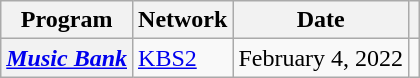<table class="wikitable plainrowheaders">
<tr>
<th>Program</th>
<th>Network</th>
<th>Date</th>
<th></th>
</tr>
<tr>
<th scope="row"><em><a href='#'>Music Bank</a></em></th>
<td><a href='#'>KBS2</a></td>
<td>February 4, 2022</td>
<td></td>
</tr>
</table>
